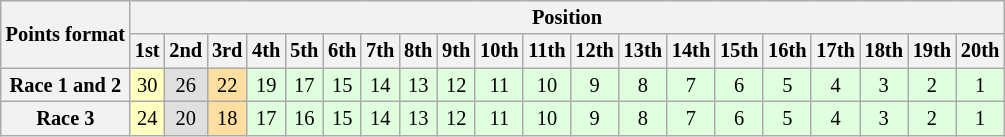<table class="wikitable" style="font-size:85%; text-align:center">
<tr style="background:#f9f9f9">
<th rowspan="2">Points format</th>
<th colspan="20">Position</th>
</tr>
<tr>
<th>1st</th>
<th>2nd</th>
<th>3rd</th>
<th>4th</th>
<th>5th</th>
<th>6th</th>
<th>7th</th>
<th>8th</th>
<th>9th</th>
<th>10th</th>
<th>11th</th>
<th>12th</th>
<th>13th</th>
<th>14th</th>
<th>15th</th>
<th>16th</th>
<th>17th</th>
<th>18th</th>
<th>19th</th>
<th>20th</th>
</tr>
<tr>
<th>Race 1 and 2</th>
<td style="background:#ffffbf;">30</td>
<td style="background:#dfdfdf;">26</td>
<td style="background:#ffdf9f;">22</td>
<td style="background:#dfffdf;">19</td>
<td style="background:#dfffdf;">17</td>
<td style="background:#dfffdf;">15</td>
<td style="background:#dfffdf;">14</td>
<td style="background:#dfffdf;">13</td>
<td style="background:#dfffdf;">12</td>
<td style="background:#dfffdf;">11</td>
<td style="background:#dfffdf;">10</td>
<td style="background:#dfffdf;">9</td>
<td style="background:#dfffdf;">8</td>
<td style="background:#dfffdf;">7</td>
<td style="background:#dfffdf;">6</td>
<td style="background:#dfffdf;">5</td>
<td style="background:#dfffdf;">4</td>
<td style="background:#dfffdf;">3</td>
<td style="background:#dfffdf;">2</td>
<td style="background:#dfffdf;">1</td>
</tr>
<tr>
<th>Race 3</th>
<td style="background:#ffffbf;">24</td>
<td style="background:#dfdfdf;">20</td>
<td style="background:#ffdf9f;">18</td>
<td style="background:#dfffdf;">17</td>
<td style="background:#dfffdf;">16</td>
<td style="background:#dfffdf;">15</td>
<td style="background:#dfffdf;">14</td>
<td style="background:#dfffdf;">13</td>
<td style="background:#dfffdf;">12</td>
<td style="background:#dfffdf;">11</td>
<td style="background:#dfffdf;">10</td>
<td style="background:#dfffdf;">9</td>
<td style="background:#dfffdf;">8</td>
<td style="background:#dfffdf;">7</td>
<td style="background:#dfffdf;">6</td>
<td style="background:#dfffdf;">5</td>
<td style="background:#dfffdf;">4</td>
<td style="background:#dfffdf;">3</td>
<td style="background:#dfffdf;">2</td>
<td style="background:#dfffdf;">1</td>
</tr>
</table>
